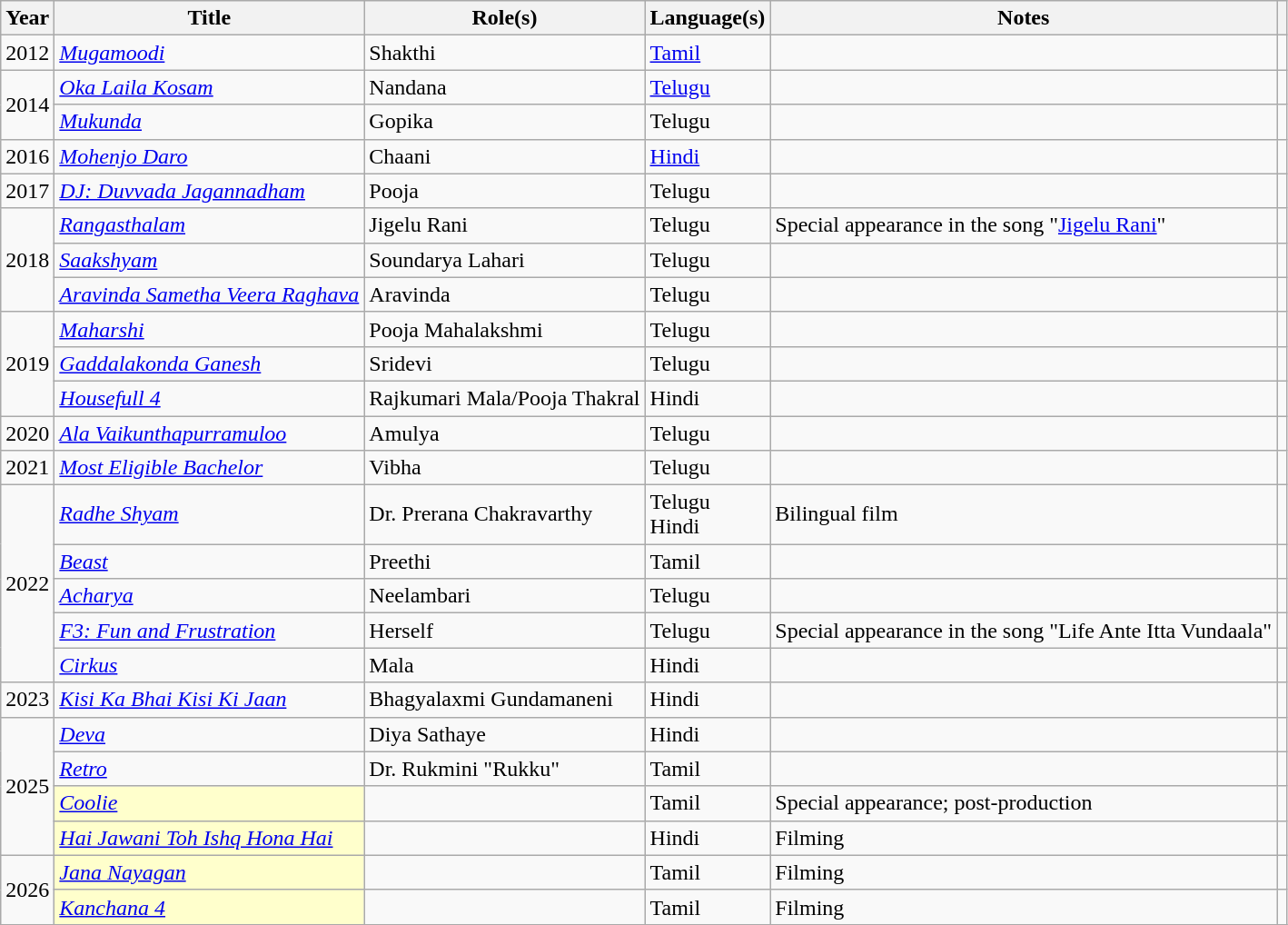<table class="wikitable sortable">
<tr>
<th scope="col">Year</th>
<th scope="col">Title</th>
<th scope="col">Role(s)</th>
<th scope="col">Language(s)</th>
<th scope="col" class="unsortable">Notes</th>
<th scope="col" class="unsortable"></th>
</tr>
<tr>
<td>2012</td>
<td><em><a href='#'>Mugamoodi</a></em></td>
<td>Shakthi</td>
<td><a href='#'>Tamil</a></td>
<td></td>
<td></td>
</tr>
<tr>
<td rowspan="2">2014</td>
<td><em><a href='#'>Oka Laila Kosam</a></em></td>
<td>Nandana</td>
<td><a href='#'>Telugu</a></td>
<td></td>
<td></td>
</tr>
<tr>
<td><em><a href='#'>Mukunda</a></em></td>
<td>Gopika</td>
<td>Telugu</td>
<td></td>
<td></td>
</tr>
<tr>
<td>2016</td>
<td><em><a href='#'>Mohenjo Daro</a></em></td>
<td>Chaani</td>
<td><a href='#'>Hindi</a></td>
<td></td>
<td></td>
</tr>
<tr>
<td>2017</td>
<td><em><a href='#'>DJ: Duvvada Jagannadham</a></em></td>
<td>Pooja</td>
<td>Telugu</td>
<td></td>
<td></td>
</tr>
<tr>
<td rowspan="3">2018</td>
<td><em><a href='#'>Rangasthalam</a></em></td>
<td>Jigelu Rani</td>
<td>Telugu</td>
<td>Special appearance in the song "<a href='#'>Jigelu Rani</a>"</td>
<td></td>
</tr>
<tr>
<td><em><a href='#'>Saakshyam</a></em></td>
<td>Soundarya Lahari</td>
<td>Telugu</td>
<td></td>
<td></td>
</tr>
<tr>
<td><em><a href='#'>Aravinda Sametha Veera Raghava</a></em></td>
<td>Aravinda</td>
<td>Telugu</td>
<td></td>
<td></td>
</tr>
<tr>
<td rowspan="3">2019</td>
<td><em><a href='#'>Maharshi</a></em></td>
<td>Pooja Mahalakshmi</td>
<td>Telugu</td>
<td></td>
<td></td>
</tr>
<tr>
<td><em><a href='#'>Gaddalakonda Ganesh</a></em></td>
<td>Sridevi</td>
<td>Telugu</td>
<td></td>
<td></td>
</tr>
<tr>
<td><em><a href='#'>Housefull 4</a></em></td>
<td>Rajkumari Mala/Pooja Thakral</td>
<td>Hindi</td>
<td></td>
<td></td>
</tr>
<tr>
<td>2020</td>
<td><em><a href='#'>Ala Vaikunthapurramuloo</a></em></td>
<td>Amulya</td>
<td>Telugu</td>
<td></td>
<td></td>
</tr>
<tr>
<td>2021</td>
<td><em><a href='#'>Most Eligible Bachelor</a></em></td>
<td>Vibha</td>
<td>Telugu</td>
<td></td>
<td></td>
</tr>
<tr>
<td rowspan="5">2022</td>
<td><em><a href='#'>Radhe Shyam</a></em></td>
<td>Dr. Prerana Chakravarthy</td>
<td>Telugu<br>Hindi</td>
<td>Bilingual film</td>
<td></td>
</tr>
<tr>
<td><em><a href='#'>Beast</a></em></td>
<td>Preethi</td>
<td>Tamil</td>
<td></td>
<td></td>
</tr>
<tr>
<td><em><a href='#'>Acharya</a></em></td>
<td>Neelambari</td>
<td>Telugu</td>
<td></td>
<td></td>
</tr>
<tr>
<td><em><a href='#'>F3: Fun and Frustration</a></em></td>
<td>Herself</td>
<td>Telugu</td>
<td>Special appearance in the song "Life Ante Itta Vundaala"</td>
<td></td>
</tr>
<tr>
<td><em><a href='#'>Cirkus</a></em></td>
<td>Mala</td>
<td>Hindi</td>
<td></td>
<td></td>
</tr>
<tr>
<td rowspan="1">2023</td>
<td><em><a href='#'>Kisi Ka Bhai Kisi Ki Jaan</a></em></td>
<td>Bhagyalaxmi Gundamaneni</td>
<td>Hindi</td>
<td></td>
<td></td>
</tr>
<tr>
<td rowspan="4">2025</td>
<td><em><a href='#'>Deva</a></em></td>
<td>Diya Sathaye</td>
<td>Hindi</td>
<td></td>
<td></td>
</tr>
<tr>
<td><a href='#'><em>Retro</em></a></td>
<td>Dr. Rukmini "Rukku"</td>
<td>Tamil</td>
<td></td>
<td></td>
</tr>
<tr>
<td scope="row" style="background:#FFFFCC;"><em><a href='#'>Coolie</a></em> </td>
<td></td>
<td>Tamil</td>
<td>Special appearance; post-production</td>
<td></td>
</tr>
<tr>
<td scope="row" style="background:#FFFFCC;"><em><a href='#'>Hai Jawani Toh Ishq Hona Hai</a></em> </td>
<td></td>
<td>Hindi</td>
<td>Filming</td>
<td></td>
</tr>
<tr>
<td rowspan="2">2026</td>
<td scope="row" style="background:#FFFFCC;"><em><a href='#'>Jana Nayagan</a></em> </td>
<td></td>
<td>Tamil</td>
<td>Filming</td>
<td></td>
</tr>
<tr>
<td scope="row" style="background:#FFFFCC;"><em><a href='#'>Kanchana 4</a></em> </td>
<td></td>
<td>Tamil</td>
<td>Filming</td>
<td></td>
</tr>
<tr>
</tr>
</table>
